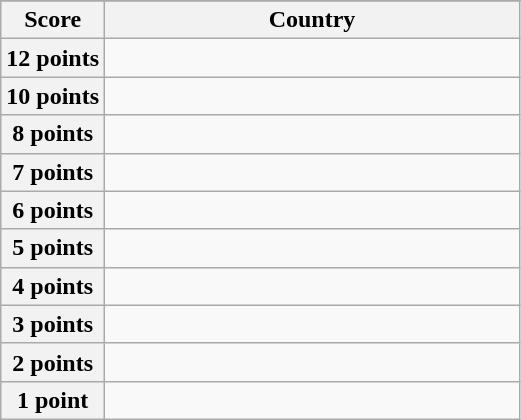<table class="wikitable">
<tr>
</tr>
<tr>
<th scope="col" width="20%">Score</th>
<th scope="col">Country</th>
</tr>
<tr>
<th scope="row">12 points</th>
<td></td>
</tr>
<tr>
<th scope="row">10 points</th>
<td></td>
</tr>
<tr>
<th scope="row">8 points</th>
<td></td>
</tr>
<tr>
<th scope="row">7 points</th>
<td></td>
</tr>
<tr>
<th scope="row">6 points</th>
<td></td>
</tr>
<tr>
<th scope="row">5 points</th>
<td></td>
</tr>
<tr>
<th scope="row">4 points</th>
<td></td>
</tr>
<tr>
<th scope="row">3 points</th>
<td></td>
</tr>
<tr>
<th scope="row">2 points</th>
<td></td>
</tr>
<tr>
<th scope="row">1 point</th>
<td></td>
</tr>
</table>
